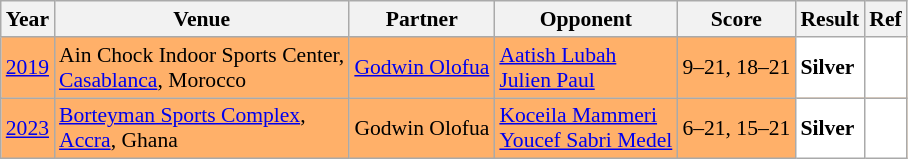<table class="sortable wikitable" style="font-size: 90%;">
<tr>
<th>Year</th>
<th>Venue</th>
<th>Partner</th>
<th>Opponent</th>
<th>Score</th>
<th>Result</th>
<th>Ref</th>
</tr>
<tr style="background:#FFB069">
<td align="center"><a href='#'>2019</a></td>
<td align="left">Ain Chock Indoor Sports Center,<br><a href='#'>Casablanca</a>, Morocco</td>
<td align="left"> <a href='#'>Godwin Olofua</a></td>
<td align="left"> <a href='#'>Aatish Lubah</a><br> <a href='#'>Julien Paul</a></td>
<td align="left">9–21, 18–21</td>
<td style="text-align:left; background:white"> <strong>Silver</strong></td>
<td style="text-align:center; background:white"></td>
</tr>
<tr style="background:#FFB069">
<td align="center"><a href='#'>2023</a></td>
<td align="left"><a href='#'>Borteyman Sports Complex</a>,<br><a href='#'>Accra</a>, Ghana</td>
<td align="left"> Godwin Olofua</td>
<td align="left"> <a href='#'>Koceila Mammeri</a><br> <a href='#'>Youcef Sabri Medel</a></td>
<td align="left">6–21, 15–21</td>
<td style="text-align:left; background:white"> <strong>Silver</strong></td>
<td style="text-align:center; background:white"></td>
</tr>
</table>
